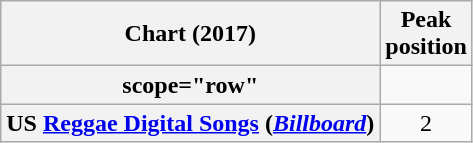<table class="wikitable sortable plainrowheaders">
<tr>
<th>Chart (2017)</th>
<th>Peak<br>position</th>
</tr>
<tr>
<th>scope="row"</th>
</tr>
<tr>
<th scope="row">US <a href='#'>Reggae Digital Songs</a> (<em><a href='#'>Billboard</a></em>)</th>
<td align=center>2</td>
</tr>
</table>
